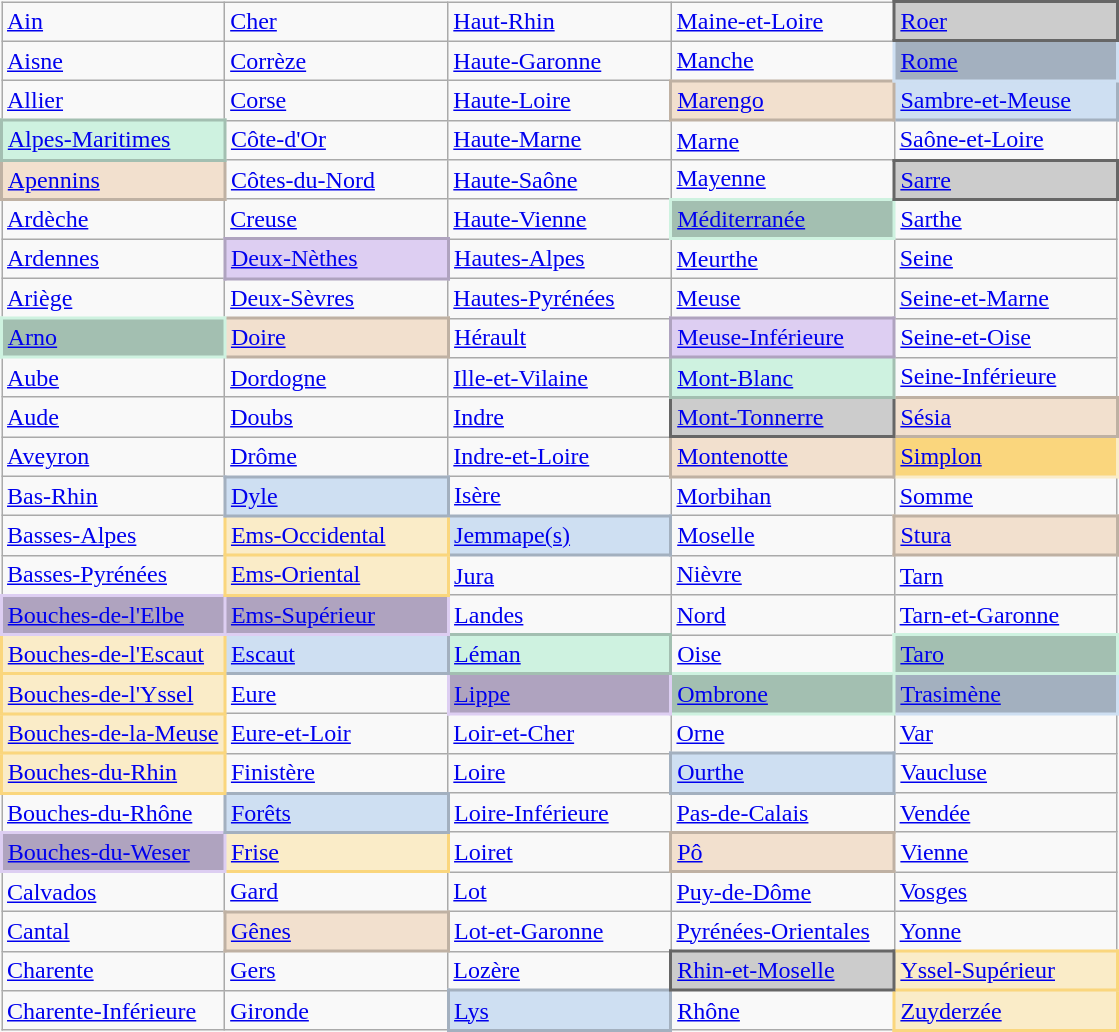<table class="wikitable">
<tr>
<td width=20%><a href='#'>Ain</a></td>
<td><a href='#'>Cher</a></td>
<td><a href='#'>Haut-Rhin</a></td>
<td><a href='#'>Maine-et-Loire</a></td>
<td style="background: #ccc; border: solid 2px #666;"><a href='#'>Roer</a></td>
</tr>
<tr>
<td><a href='#'>Aisne</a></td>
<td width=20%><a href='#'>Corrèze</a></td>
<td><a href='#'>Haute-Garonne</a></td>
<td><a href='#'>Manche</a></td>
<td style="background: #a3b0bf; border: solid 2px #cedff2;"><a href='#'>Rome</a></td>
</tr>
<tr>
<td><a href='#'>Allier</a></td>
<td><a href='#'>Corse</a></td>
<td><a href='#'>Haute-Loire</a></td>
<td style="background: #f2e0ce; border: solid 2px #bfb1a3;"><a href='#'>Marengo</a></td>
<td style="background: #cedff2; border: solid 2px #a3b0bf;"><a href='#'>Sambre-et-Meuse</a></td>
</tr>
<tr>
<td style="background: #cef2e0; border: solid 2px #a3bfb1;"><a href='#'>Alpes-Maritimes</a></td>
<td><a href='#'>Côte-d'Or</a></td>
<td><a href='#'>Haute-Marne</a></td>
<td><a href='#'>Marne</a></td>
<td><a href='#'>Saône-et-Loire</a></td>
</tr>
<tr>
<td style="background: #f2e0ce; border: solid 2px #bfb1a3;"><a href='#'>Apennins</a></td>
<td><a href='#'>Côtes-du-Nord</a></td>
<td width=20%><a href='#'>Haute-Saône</a></td>
<td><a href='#'>Mayenne</a></td>
<td style="background: #ccc; border: solid 2px #666;"><a href='#'>Sarre</a></td>
</tr>
<tr>
<td><a href='#'>Ardèche</a></td>
<td><a href='#'>Creuse</a></td>
<td><a href='#'>Haute-Vienne</a></td>
<td style="background: #a3bfb1; border: solid 2px #cef2e0;"><a href='#'>Méditerranée</a></td>
<td><a href='#'>Sarthe</a></td>
</tr>
<tr>
<td><a href='#'>Ardennes</a></td>
<td style="background: #ddcef2; border: solid 2px #afa3bf;"><a href='#'>Deux-Nèthes</a></td>
<td><a href='#'>Hautes-Alpes</a></td>
<td><a href='#'>Meurthe</a></td>
<td><a href='#'>Seine</a></td>
</tr>
<tr>
<td><a href='#'>Ariège</a></td>
<td><a href='#'>Deux-Sèvres</a></td>
<td><a href='#'>Hautes-Pyrénées</a></td>
<td><a href='#'>Meuse</a></td>
<td><a href='#'>Seine-et-Marne</a></td>
</tr>
<tr>
<td style="background: #a3bfb1; border: solid 2px #cef2e0;"><a href='#'>Arno</a></td>
<td style="background: #f2e0ce; border: solid 2px #bfb1a3;"><a href='#'>Doire</a></td>
<td><a href='#'>Hérault</a></td>
<td width=20% style="background: #ddcef2; border: solid 2px #afa3bf;"><a href='#'>Meuse-Inférieure</a></td>
<td><a href='#'>Seine-et-Oise</a></td>
</tr>
<tr>
<td><a href='#'>Aube</a></td>
<td><a href='#'>Dordogne</a></td>
<td><a href='#'>Ille-et-Vilaine</a></td>
<td style="background: #cef2e0; border: solid 2px #a3bfb1;"><a href='#'>Mont-Blanc</a></td>
<td><a href='#'>Seine-Inférieure</a></td>
</tr>
<tr>
<td><a href='#'>Aude</a></td>
<td><a href='#'>Doubs</a></td>
<td width=20%><a href='#'>Indre</a></td>
<td style="background: #ccc; border: solid 2px #666;"><a href='#'>Mont-Tonnerre</a></td>
<td style="background: #f2e0ce; border: solid 2px #bfb1a3;"><a href='#'>Sésia</a></td>
</tr>
<tr>
<td><a href='#'>Aveyron</a></td>
<td><a href='#'>Drôme</a></td>
<td><a href='#'>Indre-et-Loire</a></td>
<td style="background: #f2e0ce; border: solid 2px #bfb1a3;"><a href='#'>Montenotte</a></td>
<td style="background: #fad67d; border: solid 2px #faecc8;"><a href='#'>Simplon</a></td>
</tr>
<tr>
<td><a href='#'>Bas-Rhin</a></td>
<td style="background: #cedff2; border: solid 2px #a3b0bf;"><a href='#'>Dyle</a></td>
<td><a href='#'>Isère</a></td>
<td><a href='#'>Morbihan</a></td>
<td><a href='#'>Somme</a></td>
</tr>
<tr>
<td><a href='#'>Basses-Alpes</a></td>
<td style="background: #faecc8; border: solid 2px #fad67d;"><a href='#'>Ems-Occidental</a></td>
<td style="background: #cedff2; border: solid 2px #a3b0bf;"><a href='#'>Jemmape(s)</a></td>
<td><a href='#'>Moselle</a></td>
<td style="background: #f2e0ce; border: solid 2px #bfb1a3;"><a href='#'>Stura</a></td>
</tr>
<tr>
<td><a href='#'>Basses-Pyrénées</a></td>
<td style="background: #faecc8; border: solid 2px #fad67d;"><a href='#'>Ems-Oriental</a></td>
<td><a href='#'>Jura</a></td>
<td><a href='#'>Nièvre</a></td>
<td><a href='#'>Tarn</a></td>
</tr>
<tr>
<td style="background: #afa3bf; border: solid 2px #ddcef2;"><a href='#'>Bouches-de-l'Elbe</a></td>
<td style="background: #afa3bf; border: solid 2px #ddcef2;"><a href='#'>Ems-Supérieur</a></td>
<td><a href='#'>Landes</a></td>
<td><a href='#'>Nord</a></td>
<td><a href='#'>Tarn-et-Garonne</a></td>
</tr>
<tr>
<td style="background: #faecc8; border: solid 2px #fad67d;"><a href='#'>Bouches-de-l'Escaut</a></td>
<td style="background: #cedff2; border: solid 2px #a3b0bf;"><a href='#'>Escaut</a></td>
<td style="background: #cef2e0; border: solid 2px #a3bfb1;"><a href='#'>Léman</a></td>
<td><a href='#'>Oise</a></td>
<td style="background: #a3bfb1; border: solid 2px #cef2e0;"><a href='#'>Taro</a></td>
</tr>
<tr>
<td style="background: #faecc8; border: solid 2px #fad67d;"><a href='#'>Bouches-de-l'Yssel</a></td>
<td><a href='#'>Eure</a></td>
<td style="background: #afa3bf; border: solid 2px #ddcef2;"><a href='#'>Lippe</a></td>
<td style="background: #a3bfb1; border: solid 2px #cef2e0;"><a href='#'>Ombrone</a></td>
<td style="background: #a3b0bf; border: solid 2px #cedff2;"><a href='#'>Trasimène</a></td>
</tr>
<tr>
<td style="background: #faecc8; border: solid 2px #fad67d;"><a href='#'>Bouches-de-la-Meuse</a></td>
<td><a href='#'>Eure-et-Loir</a></td>
<td><a href='#'>Loir-et-Cher</a></td>
<td><a href='#'>Orne</a></td>
<td><a href='#'>Var</a></td>
</tr>
<tr>
<td style="background: #faecc8; border: solid 2px #fad67d;"><a href='#'>Bouches-du-Rhin</a></td>
<td><a href='#'>Finistère</a></td>
<td><a href='#'>Loire</a></td>
<td style="background: #cedff2; border: solid 2px #a3b0bf;"><a href='#'>Ourthe</a></td>
<td><a href='#'>Vaucluse</a></td>
</tr>
<tr>
<td><a href='#'>Bouches-du-Rhône</a></td>
<td style="background: #cedff2; border: solid 2px #a3b0bf;"><a href='#'>Forêts</a></td>
<td><a href='#'>Loire-Inférieure</a></td>
<td><a href='#'>Pas-de-Calais</a></td>
<td><a href='#'>Vendée</a></td>
</tr>
<tr>
<td style="background: #afa3bf; border: solid 2px #ddcef2;"><a href='#'>Bouches-du-Weser</a></td>
<td style="background: #faecc8; border: solid 2px #fad67d;"><a href='#'>Frise</a></td>
<td><a href='#'>Loiret</a></td>
<td style="background: #f2e0ce; border: solid 2px #bfb1a3;"><a href='#'>Pô</a></td>
<td><a href='#'>Vienne</a></td>
</tr>
<tr>
<td><a href='#'>Calvados</a></td>
<td><a href='#'>Gard</a></td>
<td><a href='#'>Lot</a></td>
<td><a href='#'>Puy-de-Dôme</a></td>
<td><a href='#'>Vosges</a></td>
</tr>
<tr>
<td><a href='#'>Cantal</a></td>
<td style="background: #f2e0ce; border: solid 2px #bfb1a3;"><a href='#'>Gênes</a></td>
<td><a href='#'>Lot-et-Garonne</a></td>
<td><a href='#'>Pyrénées-Orientales</a></td>
<td><a href='#'>Yonne</a></td>
</tr>
<tr>
<td><a href='#'>Charente</a></td>
<td><a href='#'>Gers</a></td>
<td><a href='#'>Lozère</a></td>
<td style="background: #ccc; border: solid 2px #666;"><a href='#'>Rhin-et-Moselle</a></td>
<td style="background: #faecc8; border: solid 2px #fad67d;"><a href='#'>Yssel-Supérieur</a></td>
</tr>
<tr>
<td><a href='#'>Charente-Inférieure</a></td>
<td><a href='#'>Gironde</a></td>
<td style="background: #cedff2; border: solid 2px #a3b0bf;"><a href='#'>Lys</a></td>
<td><a href='#'>Rhône</a></td>
<td style="background: #faecc8; border: solid 2px #fad67d;"><a href='#'>Zuyderzée</a></td>
</tr>
</table>
